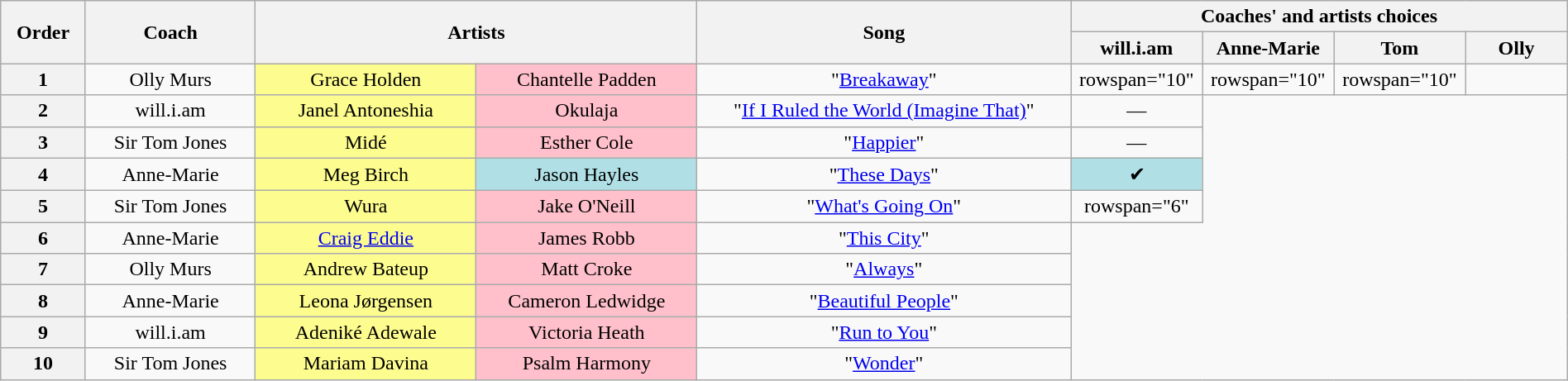<table class="wikitable" style="text-align:center; width:100%">
<tr>
<th scope="col" style="width:05%" rowspan="2">Order</th>
<th scope="col" style="width:10%" rowspan="2">Coach</th>
<th scope="col" style="width:26%" colspan="2" rowspan="2">Artists</th>
<th scope="col" style="width:22%" rowspan="2">Song</th>
<th scope="col" style="width:24%" colspan="4">Coaches' and artists choices</th>
</tr>
<tr>
<th style="width:06%">will.i.am</th>
<th style="width:06%">Anne-Marie</th>
<th style="width:06%">Tom</th>
<th style="width:06%">Olly</th>
</tr>
<tr>
<th scope="col">1</th>
<td>Olly Murs</td>
<td style="background:#fdfc8f; width:13%">Grace Holden</td>
<td style="background:pink; width:13%">Chantelle Padden</td>
<td>"<a href='#'>Breakaway</a>"</td>
<td>rowspan="10" </td>
<td>rowspan="10" </td>
<td>rowspan="10" </td>
<td></td>
</tr>
<tr>
<th scope="col">2</th>
<td>will.i.am</td>
<td style="background:#fdfc8f">Janel Antoneshia</td>
<td style="background:pink">Okulaja</td>
<td>"<a href='#'>If I Ruled the World (Imagine That)</a>"</td>
<td>—</td>
</tr>
<tr>
<th scope="col">3</th>
<td>Sir Tom Jones</td>
<td style="background:#fdfc8f">Midé</td>
<td style="background:pink">Esther Cole</td>
<td>"<a href='#'>Happier</a>"</td>
<td>—</td>
</tr>
<tr>
<th scope="col">4</th>
<td>Anne-Marie</td>
<td style="background:#fdfc8f">Meg Birch</td>
<td style="background:#b0e0e6">Jason Hayles</td>
<td>"<a href='#'>These Days</a>"</td>
<td style="background:#b0e0e6">✔</td>
</tr>
<tr>
<th scope="col">5</th>
<td>Sir Tom Jones</td>
<td style="background:#fdfc8f">Wura</td>
<td style="background:pink">Jake O'Neill</td>
<td>"<a href='#'>What's Going On</a>"</td>
<td>rowspan="6" </td>
</tr>
<tr>
<th scope="col">6</th>
<td>Anne-Marie</td>
<td style="background:#fdfc8f"><a href='#'>Craig Eddie</a></td>
<td style="background:pink">James Robb</td>
<td>"<a href='#'>This City</a>"</td>
</tr>
<tr>
<th scope="col">7</th>
<td>Olly Murs</td>
<td style="background:#fdfc8f">Andrew Bateup</td>
<td style="background:pink">Matt Croke</td>
<td>"<a href='#'>Always</a>"</td>
</tr>
<tr>
<th scope="col">8</th>
<td>Anne-Marie</td>
<td style="background:#fdfc8f">Leona Jørgensen</td>
<td style="background:pink">Cameron Ledwidge</td>
<td>"<a href='#'>Beautiful People</a>"</td>
</tr>
<tr>
<th scope="col">9</th>
<td>will.i.am</td>
<td style="background:#fdfc8f">Adeniké Adewale</td>
<td style="background:pink">Victoria Heath</td>
<td>"<a href='#'>Run to You</a>"</td>
</tr>
<tr>
<th scope="col">10</th>
<td>Sir Tom Jones</td>
<td style="background:#fdfc8f">Mariam Davina</td>
<td style="background:pink">Psalm Harmony</td>
<td>"<a href='#'>Wonder</a>"</td>
</tr>
</table>
